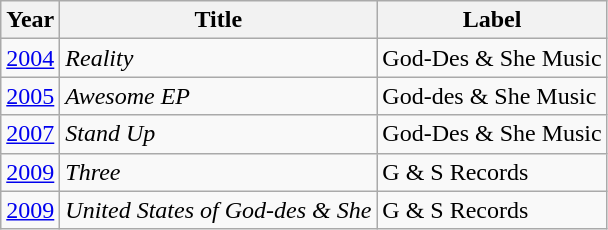<table class="wikitable">
<tr>
<th>Year</th>
<th>Title</th>
<th>Label</th>
</tr>
<tr>
<td><a href='#'>2004</a></td>
<td><em>Reality</em></td>
<td>God-Des & She Music</td>
</tr>
<tr>
<td><a href='#'>2005</a></td>
<td><em>Awesome EP</em></td>
<td>God-des & She Music</td>
</tr>
<tr>
<td><a href='#'>2007</a></td>
<td><em>Stand Up</em></td>
<td>God-Des & She Music</td>
</tr>
<tr>
<td><a href='#'>2009</a></td>
<td><em>Three</em></td>
<td>G & S Records</td>
</tr>
<tr>
<td><a href='#'>2009</a></td>
<td><em>United States of God-des & She</em></td>
<td>G & S Records</td>
</tr>
</table>
